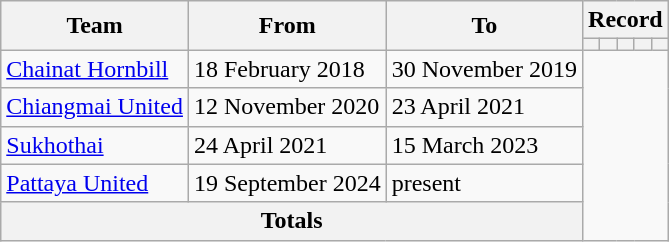<table class="wikitable" style="text-align: center">
<tr>
<th rowspan="2">Team</th>
<th rowspan="2">From</th>
<th rowspan="2">To</th>
<th colspan="5">Record</th>
</tr>
<tr>
<th></th>
<th></th>
<th></th>
<th></th>
<th></th>
</tr>
<tr>
<td align="left"><a href='#'>Chainat Hornbill</a></td>
<td align="left">18 February 2018</td>
<td align="left">30 November 2019<br></td>
</tr>
<tr>
<td align="left"><a href='#'>Chiangmai United</a></td>
<td align="left">12 November 2020</td>
<td align="left">23 April 2021<br></td>
</tr>
<tr>
<td align="left"><a href='#'>Sukhothai</a></td>
<td align="left">24 April 2021</td>
<td align="left">15 March 2023<br></td>
</tr>
<tr>
<td align="left"><a href='#'>Pattaya United</a></td>
<td align="left">19 September 2024</td>
<td align="left">present<br></td>
</tr>
<tr>
<th colspan="3">Totals<br></th>
</tr>
</table>
